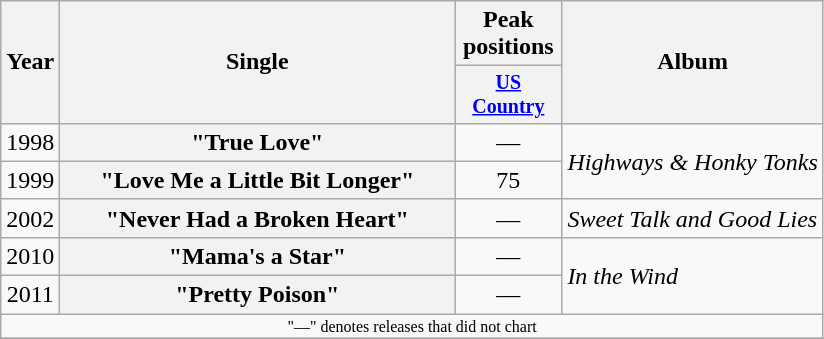<table class="wikitable plainrowheaders" style="text-align:center;">
<tr>
<th rowspan="2">Year</th>
<th rowspan="2" style="width:16em;">Single</th>
<th colspan="1">Peak positions</th>
<th rowspan="2">Album</th>
</tr>
<tr style="font-size:smaller;">
<th width="65"><a href='#'>US Country</a></th>
</tr>
<tr>
<td>1998</td>
<th scope="row">"True Love"</th>
<td>—</td>
<td align="left" rowspan="2"><em>Highways & Honky Tonks</em></td>
</tr>
<tr>
<td>1999</td>
<th scope="row">"Love Me a Little Bit Longer"</th>
<td>75</td>
</tr>
<tr>
<td>2002</td>
<th scope="row">"Never Had a Broken Heart"</th>
<td>—</td>
<td align="left"><em>Sweet Talk and Good Lies</em></td>
</tr>
<tr>
<td>2010</td>
<th scope="row">"Mama's a Star"</th>
<td>—</td>
<td align="left" rowspan="2"><em>In the Wind</em></td>
</tr>
<tr>
<td>2011</td>
<th scope="row">"Pretty Poison"</th>
<td>—</td>
</tr>
<tr>
<td colspan="4" style="font-size:8pt">"—" denotes releases that did not chart</td>
</tr>
<tr>
</tr>
</table>
